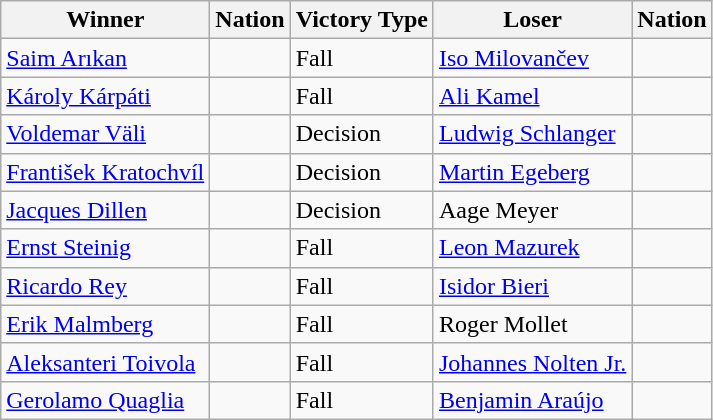<table class="wikitable sortable" style="text-align:left;">
<tr>
<th>Winner</th>
<th>Nation</th>
<th>Victory Type</th>
<th>Loser</th>
<th>Nation</th>
</tr>
<tr>
<td><a href='#'>Saim Arıkan</a></td>
<td></td>
<td>Fall</td>
<td><a href='#'>Iso Milovančev</a></td>
<td></td>
</tr>
<tr>
<td><a href='#'>Károly Kárpáti</a></td>
<td></td>
<td>Fall</td>
<td><a href='#'>Ali Kamel</a></td>
<td></td>
</tr>
<tr>
<td><a href='#'>Voldemar Väli</a></td>
<td></td>
<td>Decision</td>
<td><a href='#'>Ludwig Schlanger</a></td>
<td></td>
</tr>
<tr>
<td><a href='#'>František Kratochvíl</a></td>
<td></td>
<td>Decision</td>
<td><a href='#'>Martin Egeberg</a></td>
<td></td>
</tr>
<tr>
<td><a href='#'>Jacques Dillen</a></td>
<td></td>
<td>Decision</td>
<td>Aage Meyer</td>
<td></td>
</tr>
<tr>
<td><a href='#'>Ernst Steinig</a></td>
<td></td>
<td>Fall</td>
<td><a href='#'>Leon Mazurek</a></td>
<td></td>
</tr>
<tr>
<td><a href='#'>Ricardo Rey</a></td>
<td></td>
<td>Fall</td>
<td><a href='#'>Isidor Bieri</a></td>
<td></td>
</tr>
<tr>
<td><a href='#'>Erik Malmberg</a></td>
<td></td>
<td>Fall</td>
<td>Roger Mollet</td>
<td></td>
</tr>
<tr>
<td><a href='#'>Aleksanteri Toivola</a></td>
<td></td>
<td>Fall</td>
<td><a href='#'>Johannes Nolten Jr.</a></td>
<td></td>
</tr>
<tr>
<td><a href='#'>Gerolamo Quaglia</a></td>
<td></td>
<td>Fall</td>
<td><a href='#'>Benjamin Araújo</a></td>
<td></td>
</tr>
</table>
